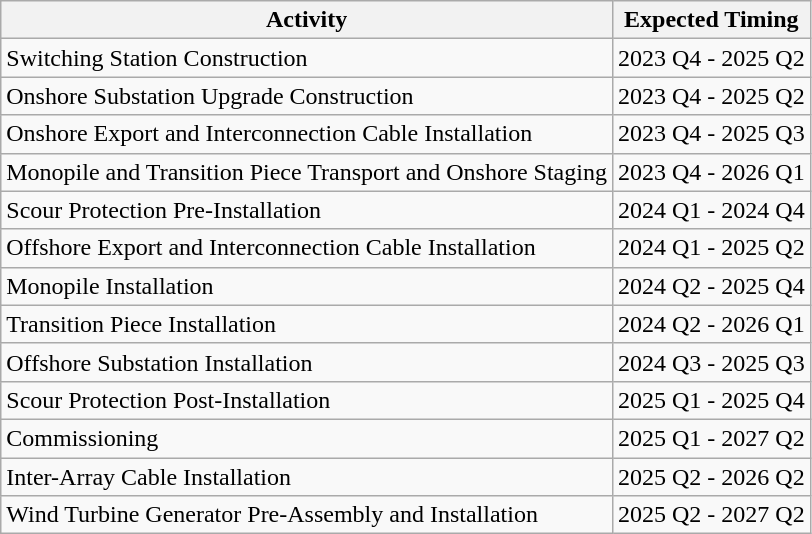<table class="wikitable">
<tr>
<th>Activity</th>
<th>Expected Timing</th>
</tr>
<tr>
<td>Switching Station Construction</td>
<td>2023 Q4 - 2025 Q2</td>
</tr>
<tr>
<td>Onshore Substation Upgrade Construction</td>
<td>2023 Q4 - 2025 Q2</td>
</tr>
<tr>
<td>Onshore Export and Interconnection Cable Installation</td>
<td>2023 Q4 - 2025 Q3</td>
</tr>
<tr>
<td>Monopile and Transition Piece Transport and Onshore Staging</td>
<td>2023 Q4 - 2026 Q1</td>
</tr>
<tr>
<td>Scour Protection Pre-Installation</td>
<td>2024 Q1 - 2024 Q4</td>
</tr>
<tr>
<td>Offshore Export and Interconnection Cable Installation</td>
<td>2024 Q1 - 2025 Q2</td>
</tr>
<tr>
<td>Monopile Installation</td>
<td>2024 Q2 - 2025 Q4</td>
</tr>
<tr>
<td>Transition Piece Installation</td>
<td>2024 Q2 - 2026 Q1</td>
</tr>
<tr>
<td>Offshore Substation Installation</td>
<td>2024 Q3 - 2025 Q3</td>
</tr>
<tr>
<td>Scour Protection Post-Installation</td>
<td>2025 Q1 - 2025 Q4</td>
</tr>
<tr>
<td>Commissioning</td>
<td>2025 Q1 - 2027 Q2</td>
</tr>
<tr>
<td>Inter-Array Cable Installation</td>
<td>2025 Q2 - 2026 Q2</td>
</tr>
<tr>
<td>Wind Turbine Generator Pre-Assembly and Installation</td>
<td>2025 Q2 - 2027 Q2</td>
</tr>
</table>
